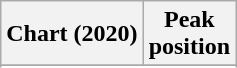<table class="wikitable plainrowheaders sortable" style="text-align:center">
<tr>
<th scope="col">Chart (2020)</th>
<th scope="col">Peak<br>position</th>
</tr>
<tr>
</tr>
<tr>
</tr>
</table>
